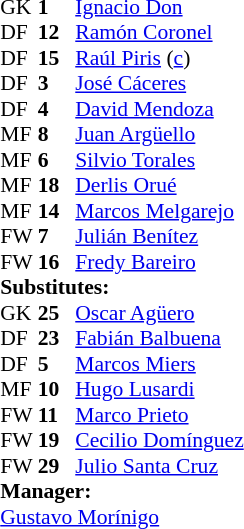<table style="font-size:90%; margin:0.2em auto;" cellspacing="0" cellpadding="0">
<tr>
<th width="25"></th>
<th width="25"></th>
</tr>
<tr>
<td>GK</td>
<td><strong>1</strong></td>
<td> <a href='#'>Ignacio Don</a></td>
</tr>
<tr>
<td>DF</td>
<td><strong>12</strong></td>
<td> <a href='#'>Ramón Coronel</a></td>
<td></td>
<td></td>
</tr>
<tr>
<td>DF</td>
<td><strong>15</strong></td>
<td> <a href='#'>Raúl Piris</a> (<a href='#'>c</a>)</td>
</tr>
<tr>
<td>DF</td>
<td><strong>3</strong></td>
<td> <a href='#'>José Cáceres</a></td>
</tr>
<tr>
<td>DF</td>
<td><strong>4</strong></td>
<td> <a href='#'>David Mendoza</a></td>
</tr>
<tr>
<td>MF</td>
<td><strong>8</strong></td>
<td> <a href='#'>Juan Argüello</a></td>
</tr>
<tr>
<td>MF</td>
<td><strong>6</strong></td>
<td> <a href='#'>Silvio Torales</a></td>
</tr>
<tr>
<td>MF</td>
<td><strong>18</strong></td>
<td> <a href='#'>Derlis Orué</a></td>
<td></td>
<td></td>
</tr>
<tr>
<td>MF</td>
<td><strong>14</strong></td>
<td> <a href='#'>Marcos Melgarejo</a></td>
</tr>
<tr>
<td>FW</td>
<td><strong>7</strong></td>
<td> <a href='#'>Julián Benítez</a></td>
<td></td>
<td></td>
</tr>
<tr>
<td>FW</td>
<td><strong>16</strong></td>
<td> <a href='#'>Fredy Bareiro</a></td>
</tr>
<tr>
<td colspan=3><strong>Substitutes:</strong></td>
</tr>
<tr>
<td>GK</td>
<td><strong>25</strong></td>
<td> <a href='#'>Oscar Agüero</a></td>
</tr>
<tr>
<td>DF</td>
<td><strong>23</strong></td>
<td> <a href='#'>Fabián Balbuena</a></td>
</tr>
<tr>
<td>DF</td>
<td><strong>5</strong></td>
<td> <a href='#'>Marcos Miers</a></td>
</tr>
<tr>
<td>MF</td>
<td><strong>10</strong></td>
<td> <a href='#'>Hugo Lusardi</a></td>
<td></td>
<td></td>
</tr>
<tr>
<td>FW</td>
<td><strong>11</strong></td>
<td> <a href='#'>Marco Prieto</a></td>
</tr>
<tr>
<td>FW</td>
<td><strong>19</strong></td>
<td> <a href='#'>Cecilio Domínguez</a></td>
<td></td>
<td></td>
</tr>
<tr>
<td>FW</td>
<td><strong>29</strong></td>
<td> <a href='#'>Julio Santa Cruz</a></td>
<td></td>
<td></td>
</tr>
<tr>
<td colspan=3><strong>Manager:</strong></td>
</tr>
<tr>
<td colspan=4> <a href='#'>Gustavo Morínigo</a></td>
</tr>
</table>
